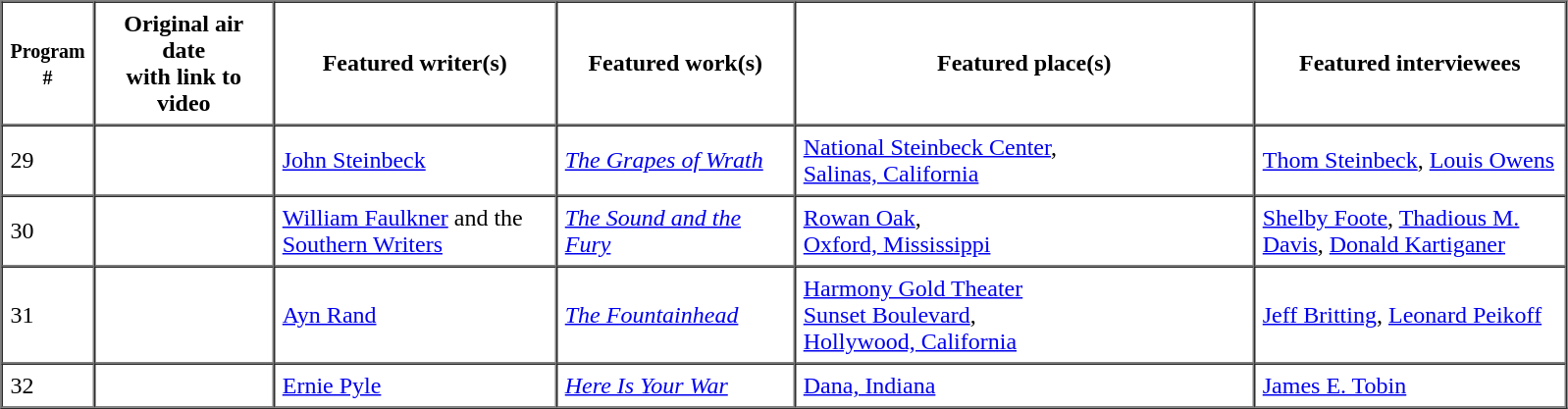<table border=1 cellspacing=0 cellpadding=5>
<tr>
<th style="width:30px;"><small>Program #</small></th>
<th style="width:110px;">Original air date<br>with link to video</th>
<th style="width:180px;">Featured writer(s)</th>
<th style="width:150px;">Featured work(s)</th>
<th style="width:300px;">Featured place(s)</th>
<th style="width:200px;">Featured interviewees</th>
</tr>
<tr>
<td>29</td>
<td></td>
<td><a href='#'>John Steinbeck</a></td>
<td><em><a href='#'>The Grapes of Wrath</a></em></td>
<td><a href='#'>National Steinbeck Center</a>,<br><a href='#'>Salinas, California</a></td>
<td><a href='#'>Thom Steinbeck</a>, <a href='#'>Louis Owens</a></td>
</tr>
<tr>
<td>30</td>
<td></td>
<td><a href='#'>William Faulkner</a> and the <a href='#'>Southern Writers</a></td>
<td><em><a href='#'>The Sound and the Fury</a></em></td>
<td><a href='#'>Rowan Oak</a>,<br><a href='#'>Oxford, Mississippi</a></td>
<td><a href='#'>Shelby Foote</a>, <a href='#'>Thadious M. Davis</a>, <a href='#'>Donald Kartiganer</a></td>
</tr>
<tr>
<td>31</td>
<td></td>
<td><a href='#'>Ayn Rand</a></td>
<td><em><a href='#'>The Fountainhead</a></em></td>
<td><a href='#'>Harmony Gold Theater</a><br><a href='#'>Sunset Boulevard</a>,<br><a href='#'>Hollywood, California</a></td>
<td><a href='#'>Jeff Britting</a>, <a href='#'>Leonard Peikoff</a></td>
</tr>
<tr>
<td>32</td>
<td></td>
<td><a href='#'>Ernie Pyle</a></td>
<td><em><a href='#'>Here Is Your War</a></em></td>
<td><a href='#'>Dana, Indiana</a></td>
<td><a href='#'>James E. Tobin</a></td>
</tr>
</table>
